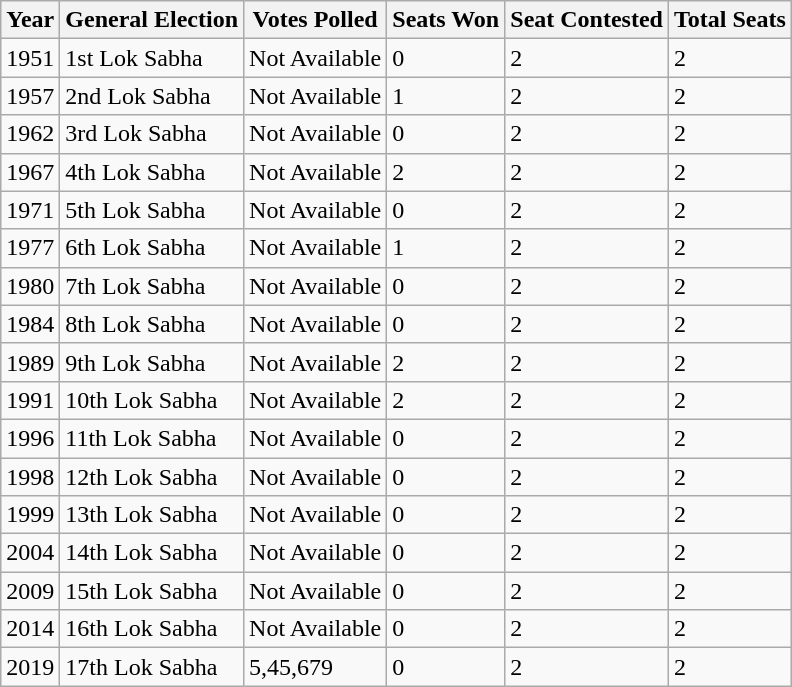<table class="wikitable">
<tr>
<th>Year</th>
<th>General Election</th>
<th>Votes Polled</th>
<th>Seats Won</th>
<th>Seat Contested</th>
<th>Total Seats</th>
</tr>
<tr>
<td>1951</td>
<td>1st Lok Sabha</td>
<td>Not Available</td>
<td>0</td>
<td>2</td>
<td>2</td>
</tr>
<tr>
<td>1957</td>
<td>2nd Lok Sabha</td>
<td>Not Available</td>
<td>1</td>
<td>2</td>
<td>2</td>
</tr>
<tr>
<td>1962</td>
<td>3rd Lok Sabha</td>
<td>Not Available</td>
<td>0</td>
<td>2</td>
<td>2</td>
</tr>
<tr>
<td>1967</td>
<td>4th Lok Sabha</td>
<td>Not Available</td>
<td>2</td>
<td>2</td>
<td>2</td>
</tr>
<tr>
<td>1971</td>
<td>5th Lok Sabha</td>
<td>Not Available</td>
<td>0</td>
<td>2</td>
<td>2</td>
</tr>
<tr>
<td>1977</td>
<td>6th Lok Sabha</td>
<td>Not Available</td>
<td>1</td>
<td>2</td>
<td>2</td>
</tr>
<tr>
<td>1980</td>
<td>7th Lok Sabha</td>
<td>Not Available</td>
<td>0</td>
<td>2</td>
<td>2</td>
</tr>
<tr>
<td>1984</td>
<td>8th Lok Sabha</td>
<td>Not Available</td>
<td>0</td>
<td>2</td>
<td>2</td>
</tr>
<tr>
<td>1989</td>
<td>9th Lok Sabha</td>
<td>Not Available</td>
<td>2</td>
<td>2</td>
<td>2</td>
</tr>
<tr>
<td>1991</td>
<td>10th Lok Sabha</td>
<td>Not Available</td>
<td>2</td>
<td>2</td>
<td>2</td>
</tr>
<tr>
<td>1996</td>
<td>11th Lok Sabha</td>
<td>Not Available</td>
<td>0</td>
<td>2</td>
<td>2</td>
</tr>
<tr>
<td>1998</td>
<td>12th Lok Sabha</td>
<td>Not Available</td>
<td>0</td>
<td>2</td>
<td>2</td>
</tr>
<tr>
<td>1999</td>
<td>13th Lok Sabha</td>
<td>Not Available</td>
<td>0</td>
<td>2</td>
<td>2</td>
</tr>
<tr>
<td>2004</td>
<td>14th Lok Sabha</td>
<td>Not Available</td>
<td>0</td>
<td>2</td>
<td>2</td>
</tr>
<tr>
<td>2009</td>
<td>15th Lok Sabha</td>
<td>Not Available</td>
<td>0</td>
<td>2</td>
<td>2</td>
</tr>
<tr>
<td>2014</td>
<td>16th Lok Sabha</td>
<td>Not Available</td>
<td>0</td>
<td>2</td>
<td>2</td>
</tr>
<tr>
<td>2019</td>
<td>17th Lok Sabha</td>
<td>5,45,679</td>
<td>0</td>
<td>2</td>
<td>2</td>
</tr>
</table>
